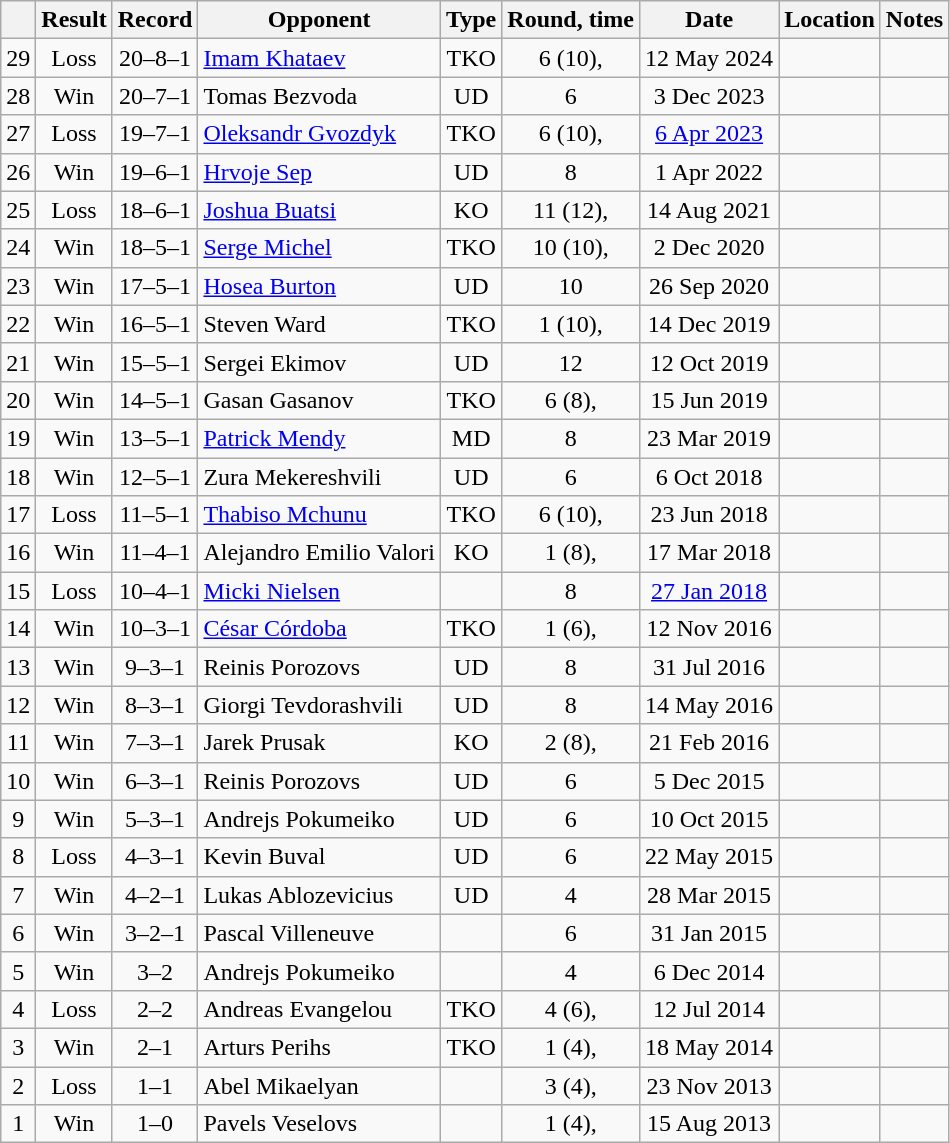<table class="wikitable" style="text-align:center">
<tr>
<th></th>
<th>Result</th>
<th>Record</th>
<th>Opponent</th>
<th>Type</th>
<th>Round, time</th>
<th>Date</th>
<th>Location</th>
<th>Notes</th>
</tr>
<tr>
<td>29</td>
<td>Loss</td>
<td>20–8–1</td>
<td align=left> <a href='#'>Imam Khataev</a></td>
<td>TKO</td>
<td>6 (10), </td>
<td>12 May 2024</td>
<td style="text-align:left;"> </td>
<td></td>
</tr>
<tr>
<td>28</td>
<td>Win</td>
<td>20–7–1</td>
<td align=left> Tomas Bezvoda</td>
<td>UD</td>
<td>6</td>
<td>3 Dec 2023</td>
<td style="text-align:left;"> </td>
<td></td>
</tr>
<tr>
<td>27</td>
<td>Loss</td>
<td>19–7–1</td>
<td align=left> <a href='#'>Oleksandr Gvozdyk</a></td>
<td>TKO</td>
<td>6 (10), </td>
<td><a href='#'>6 Apr 2023</a></td>
<td style="text-align:left;"> </td>
<td></td>
</tr>
<tr>
<td>26</td>
<td>Win</td>
<td>19–6–1</td>
<td align=left> <a href='#'>Hrvoje Sep</a></td>
<td>UD</td>
<td>8</td>
<td>1 Apr 2022</td>
<td style="text-align:left;"> </td>
</tr>
<tr>
<td>25</td>
<td>Loss</td>
<td>18–6–1</td>
<td align=left> <a href='#'>Joshua Buatsi</a></td>
<td>KO</td>
<td>11 (12), </td>
<td>14 Aug 2021</td>
<td align=left></td>
<td style="text-align:left;"></td>
</tr>
<tr>
<td>24</td>
<td>Win</td>
<td>18–5–1</td>
<td style="text-align:left;"> <a href='#'>Serge Michel</a></td>
<td>TKO</td>
<td>10 (10), </td>
<td>2 Dec 2020</td>
<td style="text-align:left;"> </td>
<td style="text-align:left;"></td>
</tr>
<tr>
<td>23</td>
<td>Win</td>
<td>17–5–1</td>
<td style="text-align:left;"> <a href='#'>Hosea Burton</a></td>
<td>UD</td>
<td>10</td>
<td>26 Sep 2020</td>
<td style="text-align:left;"> </td>
<td style="text-align:left;"></td>
</tr>
<tr>
<td>22</td>
<td>Win</td>
<td>16–5–1</td>
<td style="text-align:left;"> Steven Ward</td>
<td>TKO</td>
<td>1 (10), </td>
<td>14 Dec 2019</td>
<td style="text-align:left;"> </td>
<td style="text-align:left;"></td>
</tr>
<tr>
<td>21</td>
<td>Win</td>
<td>15–5–1</td>
<td style="text-align:left;"> Sergei Ekimov</td>
<td>UD</td>
<td>12</td>
<td>12 Oct 2019</td>
<td style="text-align:left;"> </td>
<td style="text-align:left;"></td>
</tr>
<tr>
<td>20</td>
<td>Win</td>
<td>14–5–1</td>
<td style="text-align:left;"> Gasan Gasanov</td>
<td>TKO</td>
<td>6 (8), </td>
<td>15 Jun 2019</td>
<td style="text-align:left;"> </td>
<td></td>
</tr>
<tr>
<td>19</td>
<td>Win</td>
<td>13–5–1</td>
<td style="text-align:left;"> <a href='#'>Patrick Mendy</a></td>
<td>MD</td>
<td>8</td>
<td>23 Mar 2019</td>
<td style="text-align:left;"> </td>
<td></td>
</tr>
<tr>
<td>18</td>
<td>Win</td>
<td>12–5–1</td>
<td style="text-align:left;"> Zura Mekereshvili</td>
<td>UD</td>
<td>6</td>
<td>6 Oct 2018</td>
<td style="text-align:left;"> </td>
<td></td>
</tr>
<tr>
<td>17</td>
<td>Loss</td>
<td>11–5–1</td>
<td style="text-align:left;"> <a href='#'>Thabiso Mchunu</a></td>
<td>TKO</td>
<td>6 (10), </td>
<td>23 Jun 2018</td>
<td style="text-align:left;"> </td>
<td></td>
</tr>
<tr>
<td>16</td>
<td>Win</td>
<td>11–4–1</td>
<td style="text-align:left;"> Alejandro Emilio Valori</td>
<td>KO</td>
<td>1 (8), </td>
<td>17 Mar 2018</td>
<td style="text-align:left;"> </td>
<td></td>
</tr>
<tr>
<td>15</td>
<td>Loss</td>
<td>10–4–1</td>
<td style="text-align:left;"> <a href='#'>Micki Nielsen</a></td>
<td></td>
<td>8</td>
<td><a href='#'>27 Jan 2018</a></td>
<td style="text-align:left;"> </td>
<td></td>
</tr>
<tr>
<td>14</td>
<td>Win</td>
<td>10–3–1</td>
<td style="text-align:left;"> <a href='#'>César Córdoba</a></td>
<td>TKO</td>
<td>1 (6), </td>
<td>12 Nov 2016</td>
<td style="text-align:left;"> </td>
<td></td>
</tr>
<tr>
<td>13</td>
<td>Win</td>
<td>9–3–1</td>
<td style="text-align:left;"> Reinis Porozovs</td>
<td>UD</td>
<td>8</td>
<td>31 Jul 2016</td>
<td style="text-align:left;"> </td>
<td></td>
</tr>
<tr>
<td>12</td>
<td>Win</td>
<td>8–3–1</td>
<td style="text-align:left;"> Giorgi Tevdorashvili</td>
<td>UD</td>
<td>8</td>
<td>14 May 2016</td>
<td style="text-align:left;"> </td>
<td></td>
</tr>
<tr>
<td>11</td>
<td>Win</td>
<td>7–3–1</td>
<td style="text-align:left;"> Jarek Prusak</td>
<td>KO</td>
<td>2 (8), </td>
<td>21 Feb 2016</td>
<td style="text-align:left;"> </td>
<td></td>
</tr>
<tr>
<td>10</td>
<td>Win</td>
<td>6–3–1</td>
<td style="text-align:left;"> Reinis Porozovs</td>
<td>UD</td>
<td>6</td>
<td>5 Dec 2015</td>
<td style="text-align:left;"> </td>
<td></td>
</tr>
<tr>
<td>9</td>
<td>Win</td>
<td>5–3–1</td>
<td style="text-align:left;"> Andrejs Pokumeiko</td>
<td>UD</td>
<td>6</td>
<td>10 Oct 2015</td>
<td style="text-align:left;"> </td>
<td></td>
</tr>
<tr>
<td>8</td>
<td>Loss</td>
<td>4–3–1</td>
<td style="text-align:left;"> Kevin Buval</td>
<td>UD</td>
<td>6</td>
<td>22 May 2015</td>
<td style="text-align:left;"> </td>
<td></td>
</tr>
<tr>
<td>7</td>
<td>Win</td>
<td>4–2–1</td>
<td style="text-align:left;"> Lukas Ablozevicius</td>
<td>UD</td>
<td>4</td>
<td>28 Mar 2015</td>
<td style="text-align:left;"> </td>
<td></td>
</tr>
<tr>
<td>6</td>
<td>Win</td>
<td>3–2–1</td>
<td style="text-align:left;"> Pascal Villeneuve</td>
<td></td>
<td>6</td>
<td>31 Jan 2015</td>
<td style="text-align:left;"> </td>
<td></td>
</tr>
<tr>
<td>5</td>
<td>Win</td>
<td>3–2</td>
<td style="text-align:left;"> Andrejs Pokumeiko</td>
<td></td>
<td>4</td>
<td>6 Dec 2014</td>
<td style="text-align:left;"> </td>
<td></td>
</tr>
<tr>
<td>4</td>
<td>Loss</td>
<td>2–2</td>
<td style="text-align:left;"> Andreas Evangelou</td>
<td>TKO</td>
<td>4 (6), </td>
<td>12 Jul 2014</td>
<td style="text-align:left;"> </td>
<td></td>
</tr>
<tr>
<td>3</td>
<td>Win</td>
<td>2–1</td>
<td style="text-align:left;"> Arturs Perihs</td>
<td>TKO</td>
<td>1 (4), </td>
<td>18 May 2014</td>
<td style="text-align:left;"> </td>
<td></td>
</tr>
<tr>
<td>2</td>
<td>Loss</td>
<td>1–1</td>
<td style="text-align:left;"> Abel Mikaelyan</td>
<td></td>
<td>3 (4), </td>
<td>23 Nov 2013</td>
<td style="text-align:left;"> </td>
<td></td>
</tr>
<tr>
<td>1</td>
<td>Win</td>
<td>1–0</td>
<td style="text-align:left;"> Pavels Veselovs</td>
<td></td>
<td>1 (4), </td>
<td>15 Aug 2013</td>
<td style="text-align:left;"> </td>
<td></td>
</tr>
</table>
